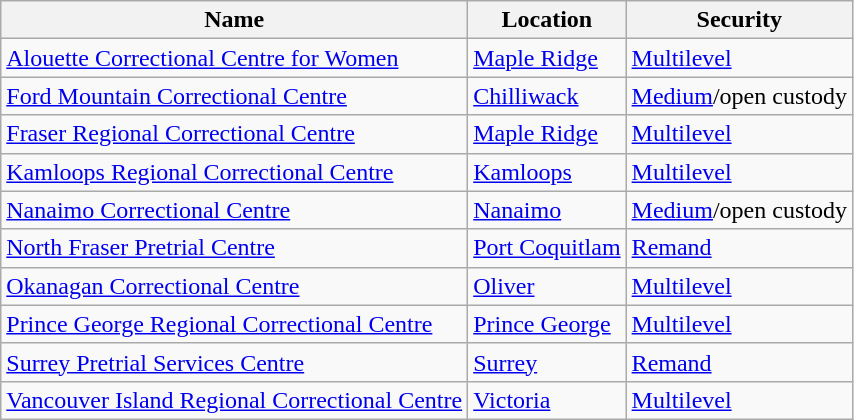<table class="wikitable">
<tr>
<th>Name</th>
<th>Location</th>
<th>Security</th>
</tr>
<tr>
<td><a href='#'>Alouette Correctional Centre for Women</a></td>
<td><a href='#'>Maple Ridge</a></td>
<td><a href='#'>Multilevel</a></td>
</tr>
<tr>
<td><a href='#'>Ford Mountain Correctional Centre</a></td>
<td><a href='#'>Chilliwack</a></td>
<td><a href='#'>Medium</a>/open custody</td>
</tr>
<tr>
<td><a href='#'>Fraser Regional Correctional Centre</a></td>
<td><a href='#'>Maple Ridge</a></td>
<td><a href='#'>Multilevel</a></td>
</tr>
<tr>
<td><a href='#'>Kamloops Regional Correctional Centre</a></td>
<td><a href='#'>Kamloops</a></td>
<td><a href='#'>Multilevel</a></td>
</tr>
<tr>
<td><a href='#'>Nanaimo Correctional Centre</a></td>
<td><a href='#'>Nanaimo</a></td>
<td><a href='#'>Medium</a>/open custody</td>
</tr>
<tr>
<td><a href='#'>North Fraser Pretrial Centre</a></td>
<td><a href='#'>Port Coquitlam</a></td>
<td><a href='#'>Remand</a></td>
</tr>
<tr>
<td><a href='#'>Okanagan Correctional Centre</a></td>
<td><a href='#'>Oliver</a></td>
<td><a href='#'>Multilevel</a></td>
</tr>
<tr>
<td><a href='#'>Prince George Regional Correctional Centre</a></td>
<td><a href='#'>Prince George</a></td>
<td><a href='#'>Multilevel</a></td>
</tr>
<tr>
<td><a href='#'>Surrey Pretrial Services Centre</a></td>
<td><a href='#'>Surrey</a></td>
<td><a href='#'>Remand</a></td>
</tr>
<tr>
<td><a href='#'>Vancouver Island Regional Correctional Centre</a></td>
<td><a href='#'>Victoria</a></td>
<td><a href='#'>Multilevel</a></td>
</tr>
</table>
